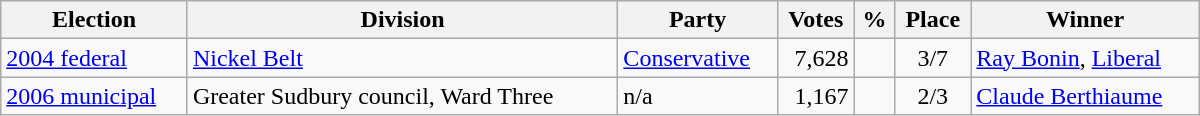<table class="wikitable" width="800">
<tr>
<th align="left">Election</th>
<th align="left">Division</th>
<th align="left">Party</th>
<th align="right">Votes</th>
<th align="right">%</th>
<th align="center">Place</th>
<th align="center">Winner</th>
</tr>
<tr>
<td align="left"><a href='#'>2004 federal</a></td>
<td align="left"><a href='#'>Nickel Belt</a></td>
<td align="left"><a href='#'>Conservative</a></td>
<td align="right">7,628</td>
<td align="right"></td>
<td align="center">3/7</td>
<td align="left"><a href='#'>Ray Bonin</a>, <a href='#'>Liberal</a></td>
</tr>
<tr>
<td align="left"><a href='#'>2006 municipal</a></td>
<td align="left">Greater Sudbury council, Ward Three</td>
<td align="left">n/a</td>
<td align="right">1,167</td>
<td align="right"></td>
<td align="center">2/3</td>
<td align="left"><a href='#'>Claude Berthiaume</a></td>
</tr>
</table>
